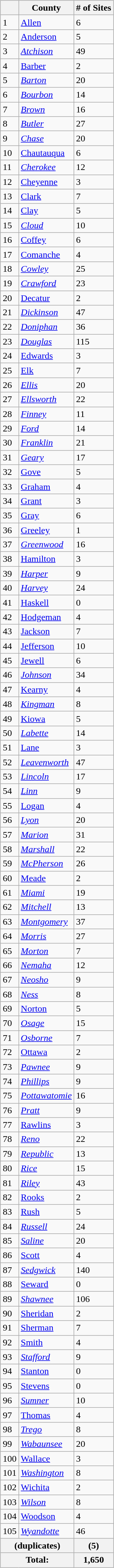<table width=100%>
<tr>
<td style="width:330px; vertical-align:top"><br>


</td>
<td style="width:330px; vertical-align:top" align=center><br><table class="wikitable sortable">
<tr>
<th></th>
<th><strong>County</strong></th>
<th><strong># of Sites</strong></th>
</tr>
<tr ->
<td>1</td>
<td><a href='#'>Allen</a></td>
<td>6</td>
</tr>
<tr ->
<td>2</td>
<td><a href='#'>Anderson</a></td>
<td>5</td>
</tr>
<tr ->
<td>3</td>
<td><em><a href='#'>Atchison</a></em></td>
<td>49</td>
</tr>
<tr ->
<td>4</td>
<td><a href='#'>Barber</a></td>
<td>2</td>
</tr>
<tr ->
<td>5</td>
<td><em><a href='#'>Barton</a></em></td>
<td>20</td>
</tr>
<tr ->
<td>6</td>
<td><em><a href='#'>Bourbon</a></em></td>
<td>14</td>
</tr>
<tr ->
<td>7</td>
<td><em><a href='#'>Brown</a></em></td>
<td>16</td>
</tr>
<tr ->
<td>8</td>
<td><em><a href='#'>Butler</a></em></td>
<td>27</td>
</tr>
<tr ->
<td>9</td>
<td><em><a href='#'>Chase</a></em></td>
<td>20</td>
</tr>
<tr ->
<td>10</td>
<td><a href='#'>Chautauqua</a></td>
<td>6</td>
</tr>
<tr ->
<td>11</td>
<td><em><a href='#'>Cherokee</a></em></td>
<td>12</td>
</tr>
<tr ->
<td>12</td>
<td><a href='#'>Cheyenne</a></td>
<td>3</td>
</tr>
<tr ->
<td>13</td>
<td><a href='#'>Clark</a></td>
<td>7</td>
</tr>
<tr ->
<td>14</td>
<td><a href='#'>Clay</a></td>
<td>5</td>
</tr>
<tr ->
<td>15</td>
<td><em><a href='#'>Cloud</a></em></td>
<td>10</td>
</tr>
<tr ->
<td>16</td>
<td><a href='#'>Coffey</a></td>
<td>6</td>
</tr>
<tr ->
<td>17</td>
<td><a href='#'>Comanche</a></td>
<td>4</td>
</tr>
<tr ->
<td>18</td>
<td><em><a href='#'>Cowley</a></em></td>
<td>25</td>
</tr>
<tr ->
<td>19</td>
<td><em><a href='#'>Crawford</a></em></td>
<td>23</td>
</tr>
<tr ->
<td>20</td>
<td><a href='#'>Decatur</a></td>
<td>2</td>
</tr>
<tr ->
<td>21</td>
<td><em><a href='#'>Dickinson</a></em></td>
<td>47</td>
</tr>
<tr ->
<td>22</td>
<td><em><a href='#'>Doniphan</a></em></td>
<td>36</td>
</tr>
<tr ->
<td>23</td>
<td><em><a href='#'>Douglas</a></em></td>
<td>115</td>
</tr>
<tr ->
<td>24</td>
<td><a href='#'>Edwards</a></td>
<td>3</td>
</tr>
<tr ->
<td>25</td>
<td><a href='#'>Elk</a></td>
<td>7</td>
</tr>
<tr ->
<td>26</td>
<td><em><a href='#'>Ellis</a></em></td>
<td>20</td>
</tr>
<tr ->
<td>27</td>
<td><em><a href='#'>Ellsworth</a></em></td>
<td>22</td>
</tr>
<tr ->
<td>28</td>
<td><em><a href='#'>Finney</a></em></td>
<td>11</td>
</tr>
<tr ->
<td>29</td>
<td><em><a href='#'>Ford</a></em></td>
<td>14</td>
</tr>
<tr ->
<td>30</td>
<td><em><a href='#'>Franklin</a></em></td>
<td>21</td>
</tr>
<tr ->
<td>31</td>
<td><em><a href='#'>Geary</a></em></td>
<td>17</td>
</tr>
<tr ->
<td>32</td>
<td><a href='#'>Gove</a></td>
<td>5</td>
</tr>
<tr ->
<td>33</td>
<td><a href='#'>Graham</a></td>
<td>4</td>
</tr>
<tr ->
<td>34</td>
<td><a href='#'>Grant</a></td>
<td>3</td>
</tr>
<tr ->
<td>35</td>
<td><a href='#'>Gray</a></td>
<td>6</td>
</tr>
<tr ->
<td>36</td>
<td><a href='#'>Greeley</a></td>
<td>1</td>
</tr>
<tr ->
<td>37</td>
<td><em><a href='#'>Greenwood</a></em></td>
<td>16</td>
</tr>
<tr ->
<td>38</td>
<td><a href='#'>Hamilton</a></td>
<td>3</td>
</tr>
<tr ->
<td>39</td>
<td><em><a href='#'>Harper</a></em></td>
<td>9</td>
</tr>
<tr ->
<td>40</td>
<td><em><a href='#'>Harvey</a></em></td>
<td>24</td>
</tr>
<tr ->
<td>41</td>
<td><a href='#'>Haskell</a></td>
<td>0</td>
</tr>
<tr ->
<td>42</td>
<td><a href='#'>Hodgeman</a></td>
<td>4</td>
</tr>
<tr ->
<td>43</td>
<td><a href='#'>Jackson</a></td>
<td>7</td>
</tr>
<tr ->
<td>44</td>
<td><a href='#'>Jefferson</a></td>
<td>10</td>
</tr>
<tr ->
<td>45</td>
<td><a href='#'>Jewell</a></td>
<td>6</td>
</tr>
<tr ->
<td>46</td>
<td><em><a href='#'>Johnson</a></em></td>
<td>34</td>
</tr>
<tr ->
<td>47</td>
<td><a href='#'>Kearny</a></td>
<td>4</td>
</tr>
<tr ->
<td>48</td>
<td><em><a href='#'>Kingman</a></em></td>
<td>8</td>
</tr>
<tr ->
<td>49</td>
<td><a href='#'>Kiowa</a></td>
<td>5</td>
</tr>
<tr ->
<td>50</td>
<td><em><a href='#'>Labette</a></em></td>
<td>14</td>
</tr>
<tr ->
<td>51</td>
<td><a href='#'>Lane</a></td>
<td>3</td>
</tr>
<tr ->
<td>52</td>
<td><em><a href='#'>Leavenworth</a></em></td>
<td>47</td>
</tr>
<tr ->
<td>53</td>
<td><em><a href='#'>Lincoln</a></em></td>
<td>17</td>
</tr>
<tr ->
<td>54</td>
<td><em><a href='#'>Linn</a></em></td>
<td>9</td>
</tr>
<tr ->
<td>55</td>
<td><a href='#'>Logan</a></td>
<td>4</td>
</tr>
<tr ->
<td>56</td>
<td><em><a href='#'>Lyon</a></em></td>
<td>20</td>
</tr>
<tr ->
<td>57</td>
<td><em><a href='#'>Marion</a></em></td>
<td>31</td>
</tr>
<tr ->
<td>58</td>
<td><em><a href='#'>Marshall</a></em></td>
<td>22</td>
</tr>
<tr ->
<td>59</td>
<td><em><a href='#'>McPherson</a></em></td>
<td>26</td>
</tr>
<tr ->
<td>60</td>
<td><a href='#'>Meade</a></td>
<td>2</td>
</tr>
<tr ->
<td>61</td>
<td><em><a href='#'>Miami</a></em></td>
<td>19</td>
</tr>
<tr ->
<td>62</td>
<td><em><a href='#'>Mitchell</a></em></td>
<td>13</td>
</tr>
<tr ->
<td>63</td>
<td><em><a href='#'>Montgomery</a></em></td>
<td>37</td>
</tr>
<tr ->
<td>64</td>
<td><em><a href='#'>Morris</a></em></td>
<td>27</td>
</tr>
<tr ->
<td>65</td>
<td><em><a href='#'>Morton</a></em></td>
<td>7</td>
</tr>
<tr ->
<td>66</td>
<td><em><a href='#'>Nemaha</a></em></td>
<td>12</td>
</tr>
<tr ->
<td>67</td>
<td><em><a href='#'>Neosho</a></em></td>
<td>9</td>
</tr>
<tr ->
<td>68</td>
<td><em><a href='#'>Ness</a></em></td>
<td>8</td>
</tr>
<tr ->
<td>69</td>
<td><a href='#'>Norton</a></td>
<td>5</td>
</tr>
<tr ->
<td>70</td>
<td><em><a href='#'>Osage</a></em></td>
<td>15</td>
</tr>
<tr ->
<td>71</td>
<td><em><a href='#'>Osborne</a></em></td>
<td>7</td>
</tr>
<tr ->
<td>72</td>
<td><a href='#'>Ottawa</a></td>
<td>2</td>
</tr>
<tr ->
<td>73</td>
<td><em><a href='#'>Pawnee</a></em></td>
<td>9</td>
</tr>
<tr ->
<td>74</td>
<td><em><a href='#'>Phillips</a></em></td>
<td>9</td>
</tr>
<tr ->
<td>75</td>
<td><em><a href='#'>Pottawatomie</a></em></td>
<td>16</td>
</tr>
<tr ->
<td>76</td>
<td><em><a href='#'>Pratt</a></em></td>
<td>9</td>
</tr>
<tr ->
<td>77</td>
<td><a href='#'>Rawlins</a></td>
<td>3</td>
</tr>
<tr ->
<td>78</td>
<td><em><a href='#'>Reno</a></em></td>
<td>22</td>
</tr>
<tr ->
<td>79</td>
<td><em><a href='#'>Republic</a></em></td>
<td>13</td>
</tr>
<tr ->
<td>80</td>
<td><em><a href='#'>Rice</a></em></td>
<td>15</td>
</tr>
<tr ->
<td>81</td>
<td><em><a href='#'>Riley</a></em></td>
<td>43</td>
</tr>
<tr ->
<td>82</td>
<td><a href='#'>Rooks</a></td>
<td>2</td>
</tr>
<tr ->
<td>83</td>
<td><a href='#'>Rush</a></td>
<td>5</td>
</tr>
<tr ->
<td>84</td>
<td><em><a href='#'>Russell</a></em></td>
<td>24</td>
</tr>
<tr ->
<td>85</td>
<td><em><a href='#'>Saline</a></em></td>
<td>20</td>
</tr>
<tr ->
<td>86</td>
<td><a href='#'>Scott</a></td>
<td>4</td>
</tr>
<tr ->
<td>87</td>
<td><em><a href='#'>Sedgwick</a></em></td>
<td>140</td>
</tr>
<tr ->
<td>88</td>
<td><a href='#'>Seward</a></td>
<td>0</td>
</tr>
<tr ->
<td>89</td>
<td><em><a href='#'>Shawnee</a></em></td>
<td>106</td>
</tr>
<tr ->
<td>90</td>
<td><a href='#'>Sheridan</a></td>
<td>2</td>
</tr>
<tr ->
<td>91</td>
<td><a href='#'>Sherman</a></td>
<td>7</td>
</tr>
<tr ->
<td>92</td>
<td><a href='#'>Smith</a></td>
<td>4</td>
</tr>
<tr ->
<td>93</td>
<td><em><a href='#'>Stafford</a></em></td>
<td>9</td>
</tr>
<tr ->
<td>94</td>
<td><a href='#'>Stanton</a></td>
<td>0</td>
</tr>
<tr ->
<td>95</td>
<td><a href='#'>Stevens</a></td>
<td>0</td>
</tr>
<tr ->
<td>96</td>
<td><em><a href='#'>Sumner</a></em></td>
<td>10</td>
</tr>
<tr ->
<td>97</td>
<td><a href='#'>Thomas</a></td>
<td>4</td>
</tr>
<tr ->
<td>98</td>
<td><em><a href='#'>Trego</a></em></td>
<td>8</td>
</tr>
<tr ->
<td>99</td>
<td><em><a href='#'>Wabaunsee</a></em></td>
<td>20</td>
</tr>
<tr ->
<td>100</td>
<td><a href='#'>Wallace</a></td>
<td>3</td>
</tr>
<tr ->
<td>101</td>
<td><em><a href='#'>Washington</a></em></td>
<td>8</td>
</tr>
<tr ->
<td>102</td>
<td><a href='#'>Wichita</a></td>
<td>2</td>
</tr>
<tr ->
<td>103</td>
<td><em><a href='#'>Wilson</a></em></td>
<td>8</td>
</tr>
<tr ->
<td>104</td>
<td><a href='#'>Woodson</a></td>
<td>4</td>
</tr>
<tr ->
<td>105</td>
<td><em><a href='#'>Wyandotte</a></em></td>
<td>46</td>
</tr>
<tr class="sortbottom">
<th colspan="2">(duplicates)</th>
<th>(5)</th>
</tr>
<tr class="sortbottom">
<th colspan="2">Total:</th>
<th>1,650</th>
</tr>
</table>
</td>
<td style="width:330px; vertical-align:top"><br>



</td>
</tr>
</table>
